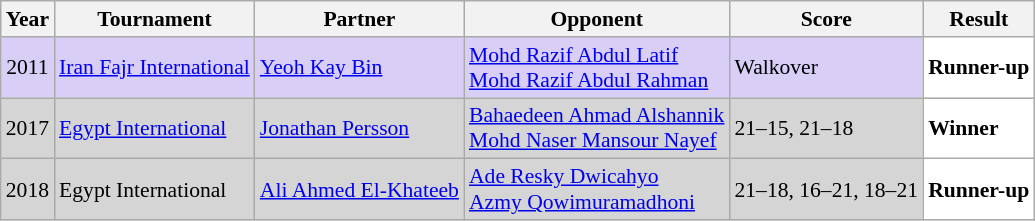<table class="sortable wikitable" style="font-size: 90%;">
<tr>
<th>Year</th>
<th>Tournament</th>
<th>Partner</th>
<th>Opponent</th>
<th>Score</th>
<th>Result</th>
</tr>
<tr style="background:#D8CEF6">
<td align="center">2011</td>
<td align="left"><a href='#'>Iran Fajr International</a></td>
<td align="left"> <a href='#'>Yeoh Kay Bin</a></td>
<td align="left"> <a href='#'>Mohd Razif Abdul Latif</a> <br>  <a href='#'>Mohd Razif Abdul Rahman</a></td>
<td align="left">Walkover</td>
<td style="text-align:left; background:white"> <strong>Runner-up</strong></td>
</tr>
<tr style="background:#D5D5D5">
<td align="center">2017</td>
<td align="left"><a href='#'>Egypt International</a></td>
<td align="left"> <a href='#'>Jonathan Persson</a></td>
<td align="left"> <a href='#'>Bahaedeen Ahmad Alshannik</a> <br>  <a href='#'>Mohd Naser Mansour Nayef</a></td>
<td align="left">21–15, 21–18</td>
<td style="text-align:left; background:white"> <strong>Winner</strong></td>
</tr>
<tr style="background:#D5D5D5">
<td align="center">2018</td>
<td align="left">Egypt International</td>
<td align="left"> <a href='#'>Ali Ahmed El-Khateeb</a></td>
<td align="left"> <a href='#'>Ade Resky Dwicahyo</a> <br>  <a href='#'>Azmy Qowimuramadhoni</a></td>
<td align="left">21–18, 16–21, 18–21</td>
<td style="text-align:left; background:white"> <strong>Runner-up</strong></td>
</tr>
</table>
